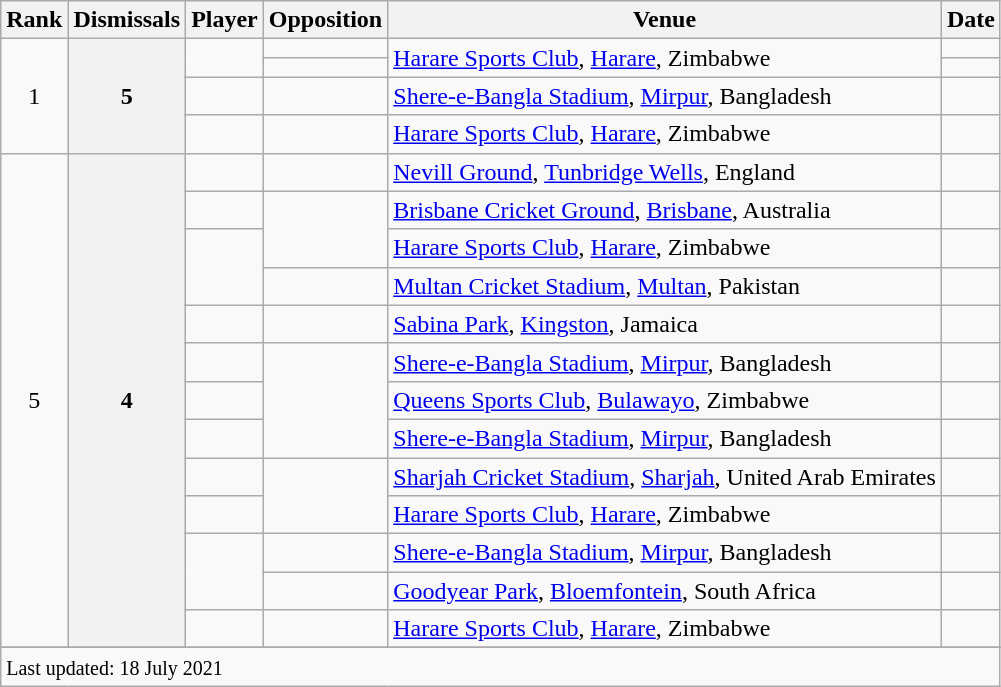<table class="wikitable plainrowheaders sortable">
<tr>
<th scope=col>Rank</th>
<th scope=col>Dismissals</th>
<th scope=col>Player</th>
<th scope=col>Opposition</th>
<th scope=col>Venue</th>
<th scope=col>Date</th>
</tr>
<tr>
<td style="text-align:center" rowspan=4>1</td>
<th scope=row style=text-align:center; rowspan=4>5</th>
<td rowspan=2></td>
<td></td>
<td rowspan=2><a href='#'>Harare Sports Club</a>, <a href='#'>Harare</a>, Zimbabwe</td>
<td></td>
</tr>
<tr>
<td></td>
<td></td>
</tr>
<tr>
<td> </td>
<td></td>
<td><a href='#'>Shere-e-Bangla Stadium</a>, <a href='#'>Mirpur</a>, Bangladesh</td>
<td></td>
</tr>
<tr>
<td> </td>
<td></td>
<td><a href='#'>Harare Sports Club</a>, <a href='#'>Harare</a>, Zimbabwe</td>
<td></td>
</tr>
<tr>
<td style="text-align:center" rowspan=13>5</td>
<th scope=row style=text-align:center; rowspan=13>4</th>
<td></td>
<td></td>
<td><a href='#'>Nevill Ground</a>, <a href='#'>Tunbridge Wells</a>, England</td>
<td> </td>
</tr>
<tr>
<td></td>
<td rowspan=2></td>
<td><a href='#'>Brisbane Cricket Ground</a>, <a href='#'>Brisbane</a>, Australia</td>
<td></td>
</tr>
<tr>
<td rowspan=2></td>
<td><a href='#'>Harare Sports Club</a>, <a href='#'>Harare</a>, Zimbabwe</td>
<td></td>
</tr>
<tr>
<td></td>
<td><a href='#'>Multan Cricket Stadium</a>, <a href='#'>Multan</a>, Pakistan</td>
<td></td>
</tr>
<tr>
<td> </td>
<td></td>
<td><a href='#'>Sabina Park</a>, <a href='#'>Kingston</a>, Jamaica</td>
<td> </td>
</tr>
<tr>
<td></td>
<td rowspan=3></td>
<td><a href='#'>Shere-e-Bangla Stadium</a>, <a href='#'>Mirpur</a>, Bangladesh</td>
<td></td>
</tr>
<tr>
<td> </td>
<td><a href='#'>Queens Sports Club</a>, <a href='#'>Bulawayo</a>, Zimbabwe</td>
<td></td>
</tr>
<tr>
<td> </td>
<td><a href='#'>Shere-e-Bangla Stadium</a>, <a href='#'>Mirpur</a>, Bangladesh</td>
<td></td>
</tr>
<tr>
<td> </td>
<td rowspan=2></td>
<td><a href='#'>Sharjah Cricket Stadium</a>, <a href='#'>Sharjah</a>, United Arab Emirates</td>
<td></td>
</tr>
<tr>
<td> </td>
<td><a href='#'>Harare Sports Club</a>, <a href='#'>Harare</a>, Zimbabwe</td>
<td></td>
</tr>
<tr>
<td rowspan=2> </td>
<td></td>
<td><a href='#'>Shere-e-Bangla Stadium</a>, <a href='#'>Mirpur</a>, Bangladesh</td>
<td></td>
</tr>
<tr>
<td></td>
<td><a href='#'>Goodyear Park</a>, <a href='#'>Bloemfontein</a>, South Africa</td>
<td></td>
</tr>
<tr>
<td> </td>
<td></td>
<td><a href='#'>Harare Sports Club</a>, <a href='#'>Harare</a>, Zimbabwe</td>
<td></td>
</tr>
<tr>
</tr>
<tr class=sortbottom>
<td colspan=6><small>Last updated: 18 July 2021</small></td>
</tr>
</table>
